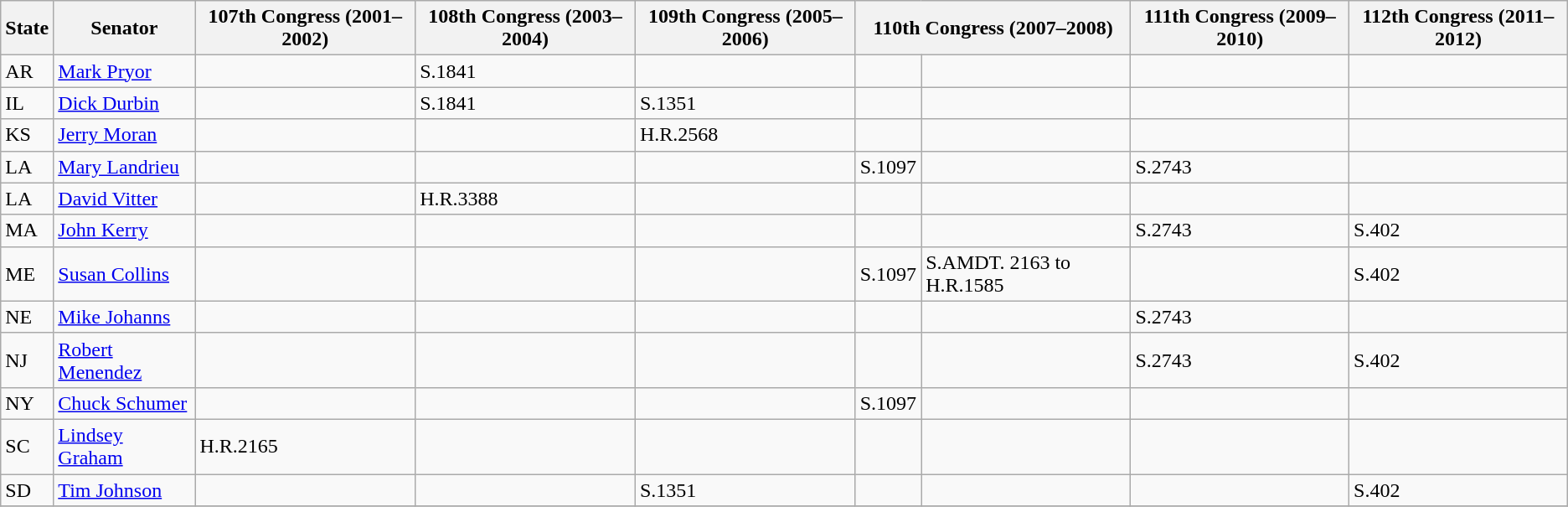<table class="wikitable sortable">
<tr>
<th>State</th>
<th>Senator</th>
<th>107th Congress (2001–2002)</th>
<th>108th Congress (2003–2004)</th>
<th>109th Congress (2005–2006)</th>
<th colspan=2>110th Congress (2007–2008)</th>
<th>111th Congress (2009–2010)</th>
<th>112th Congress (2011–2012)</th>
</tr>
<tr>
<td>AR</td>
<td><a href='#'>Mark Pryor</a></td>
<td></td>
<td>S.1841</td>
<td></td>
<td></td>
<td></td>
<td></td>
<td></td>
</tr>
<tr>
<td>IL</td>
<td><a href='#'>Dick Durbin</a></td>
<td></td>
<td>S.1841</td>
<td>S.1351</td>
<td></td>
<td></td>
<td></td>
<td></td>
</tr>
<tr>
<td>KS</td>
<td><a href='#'>Jerry Moran</a></td>
<td></td>
<td></td>
<td>H.R.2568</td>
<td></td>
<td></td>
<td></td>
<td></td>
</tr>
<tr>
<td>LA</td>
<td><a href='#'>Mary Landrieu</a></td>
<td></td>
<td></td>
<td></td>
<td>S.1097</td>
<td></td>
<td>S.2743</td>
<td></td>
</tr>
<tr>
<td>LA</td>
<td><a href='#'>David Vitter</a></td>
<td></td>
<td>H.R.3388</td>
<td></td>
<td></td>
<td></td>
<td></td>
<td></td>
</tr>
<tr>
<td>MA</td>
<td><a href='#'>John Kerry</a></td>
<td></td>
<td></td>
<td></td>
<td></td>
<td></td>
<td>S.2743</td>
<td>S.402</td>
</tr>
<tr>
<td>ME</td>
<td><a href='#'>Susan Collins</a></td>
<td></td>
<td></td>
<td></td>
<td>S.1097</td>
<td>S.AMDT. 2163 to H.R.1585</td>
<td></td>
<td>S.402</td>
</tr>
<tr>
<td>NE</td>
<td><a href='#'>Mike Johanns</a></td>
<td></td>
<td></td>
<td></td>
<td></td>
<td></td>
<td>S.2743</td>
<td></td>
</tr>
<tr>
<td>NJ</td>
<td><a href='#'>Robert Menendez</a></td>
<td></td>
<td></td>
<td></td>
<td></td>
<td></td>
<td>S.2743</td>
<td>S.402</td>
</tr>
<tr>
<td>NY</td>
<td><a href='#'>Chuck Schumer</a></td>
<td></td>
<td></td>
<td></td>
<td>S.1097</td>
<td></td>
<td></td>
<td></td>
</tr>
<tr>
<td>SC</td>
<td><a href='#'>Lindsey Graham</a></td>
<td>H.R.2165</td>
<td></td>
<td></td>
<td></td>
<td></td>
<td></td>
<td></td>
</tr>
<tr>
<td>SD</td>
<td><a href='#'>Tim Johnson</a></td>
<td></td>
<td></td>
<td>S.1351</td>
<td></td>
<td></td>
<td></td>
<td>S.402</td>
</tr>
<tr>
</tr>
</table>
